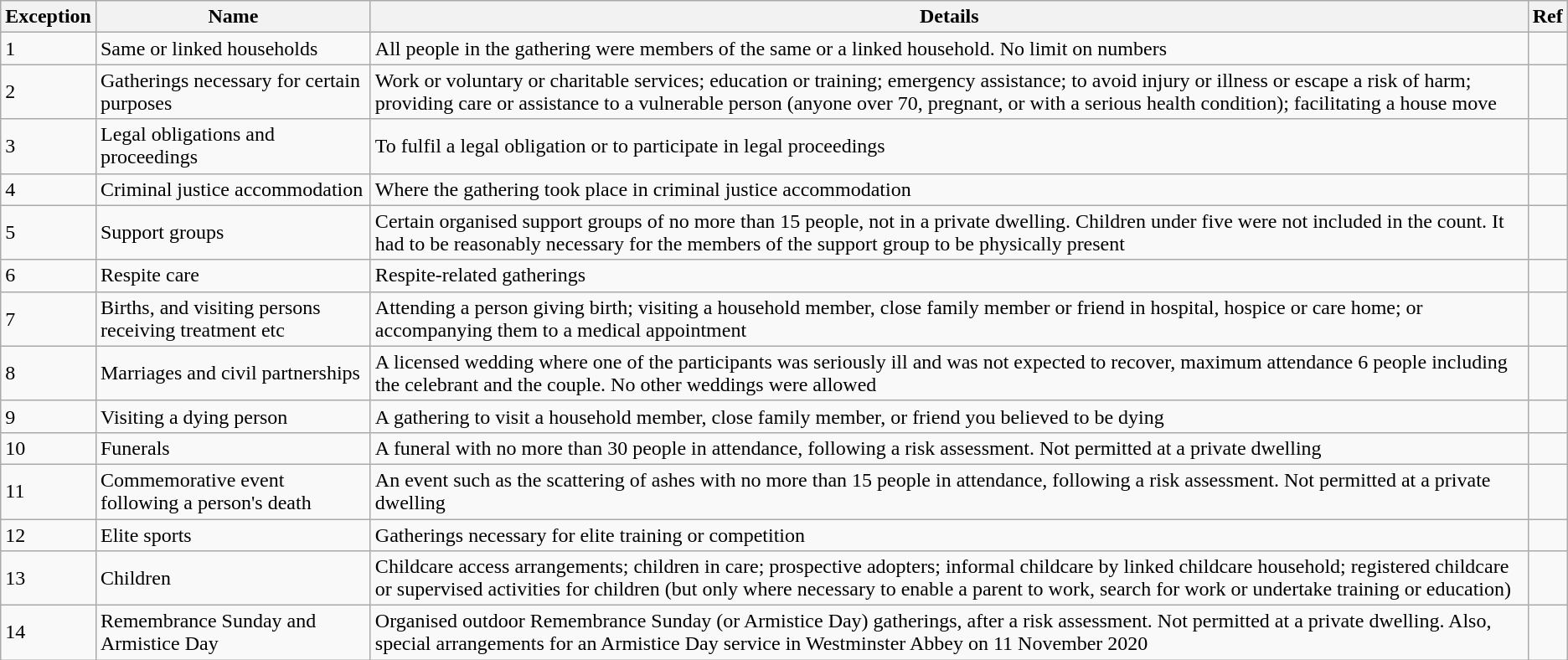<table class="wikitable">
<tr>
<th>Exception</th>
<th>Name</th>
<th>Details</th>
<th>Ref</th>
</tr>
<tr>
<td>1</td>
<td>Same or linked households</td>
<td>All people in the gathering were members of the same or a linked household. No limit on numbers</td>
<td></td>
</tr>
<tr>
<td>2</td>
<td>Gatherings necessary for certain purposes</td>
<td>Work or voluntary or charitable services; education or training; emergency assistance; to avoid injury or illness or escape a risk of harm; providing care or assistance to a vulnerable person (anyone over 70, pregnant, or with a serious health condition); facilitating a house move</td>
<td></td>
</tr>
<tr>
<td>3</td>
<td>Legal obligations and proceedings</td>
<td>To fulfil a legal obligation or to participate in legal proceedings</td>
<td></td>
</tr>
<tr>
<td>4</td>
<td>Criminal justice accommodation</td>
<td>Where the gathering took place in criminal justice accommodation</td>
<td></td>
</tr>
<tr>
<td>5</td>
<td>Support groups</td>
<td>Certain organised support groups of no more than 15 people, not in a private dwelling. Children under five were not included in the count. It had to be reasonably necessary for the members of the support group to be physically present</td>
<td></td>
</tr>
<tr>
<td>6</td>
<td>Respite care</td>
<td>Respite-related gatherings</td>
<td></td>
</tr>
<tr>
<td>7</td>
<td>Births, and visiting persons receiving treatment etc</td>
<td>Attending a person giving birth; visiting a household member, close family member or friend in hospital, hospice or care home; or accompanying them to a medical appointment</td>
<td></td>
</tr>
<tr>
<td>8</td>
<td>Marriages and civil partnerships</td>
<td>A licensed wedding where one of the participants was seriously ill and was not expected to recover, maximum attendance 6 people including the celebrant and the couple. No other weddings were allowed</td>
<td></td>
</tr>
<tr>
<td>9</td>
<td>Visiting a dying person</td>
<td>A gathering to visit a household member, close family member, or friend you believed to be dying</td>
<td></td>
</tr>
<tr>
<td>10</td>
<td>Funerals</td>
<td>A funeral with no more than 30 people in attendance, following a risk assessment. Not permitted at a private dwelling</td>
<td></td>
</tr>
<tr>
<td>11</td>
<td>Commemorative event following a person's death</td>
<td>An event such as the scattering of ashes with no more than 15 people in attendance, following a risk assessment. Not permitted at a private dwelling</td>
<td></td>
</tr>
<tr>
<td>12</td>
<td>Elite sports</td>
<td>Gatherings necessary for elite training or competition</td>
<td></td>
</tr>
<tr>
<td>13</td>
<td>Children</td>
<td>Childcare access arrangements; children in care; prospective adopters; informal childcare by linked childcare household; registered childcare or supervised activities for children (but only where necessary to enable a parent to work, search for work or undertake training or education)</td>
<td></td>
</tr>
<tr>
<td>14</td>
<td>Remembrance Sunday and Armistice Day</td>
<td>Organised outdoor Remembrance Sunday (or Armistice Day) gatherings, after a risk assessment. Not permitted at a private dwelling. Also, special arrangements for an Armistice Day service in Westminster Abbey on 11 November 2020</td>
<td></td>
</tr>
</table>
